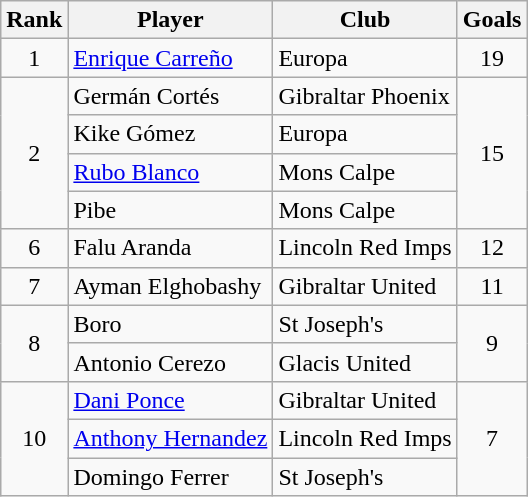<table class="wikitable" style="text-align:center">
<tr>
<th>Rank</th>
<th>Player</th>
<th>Club</th>
<th>Goals</th>
</tr>
<tr>
<td>1</td>
<td align="left"> <a href='#'>Enrique Carreño</a></td>
<td align="left">Europa</td>
<td>19</td>
</tr>
<tr>
<td rowspan=4>2</td>
<td align="left"> Germán Cortés</td>
<td align="left">Gibraltar Phoenix</td>
<td rowspan=4>15</td>
</tr>
<tr>
<td align="left"> Kike Gómez</td>
<td align="left">Europa</td>
</tr>
<tr>
<td align="left"> <a href='#'>Rubo Blanco</a></td>
<td align="left">Mons Calpe</td>
</tr>
<tr>
<td align="left"> Pibe</td>
<td align="left">Mons Calpe</td>
</tr>
<tr>
<td>6</td>
<td align="left"> Falu Aranda</td>
<td align="left">Lincoln Red Imps</td>
<td>12</td>
</tr>
<tr>
<td>7</td>
<td align="left"> Ayman Elghobashy</td>
<td align="left">Gibraltar United</td>
<td>11</td>
</tr>
<tr>
<td rowspan=2>8</td>
<td align="left"> Boro</td>
<td align="left">St Joseph's</td>
<td rowspan=2>9</td>
</tr>
<tr>
<td align="left"> Antonio Cerezo</td>
<td align="left">Glacis United</td>
</tr>
<tr>
<td rowspan=3>10</td>
<td align="left"> <a href='#'>Dani Ponce</a></td>
<td align="left">Gibraltar United</td>
<td rowspan=3>7</td>
</tr>
<tr>
<td align="left"> <a href='#'>Anthony Hernandez</a></td>
<td align="left">Lincoln Red Imps</td>
</tr>
<tr>
<td align="left"> Domingo Ferrer</td>
<td align="left">St Joseph's</td>
</tr>
</table>
